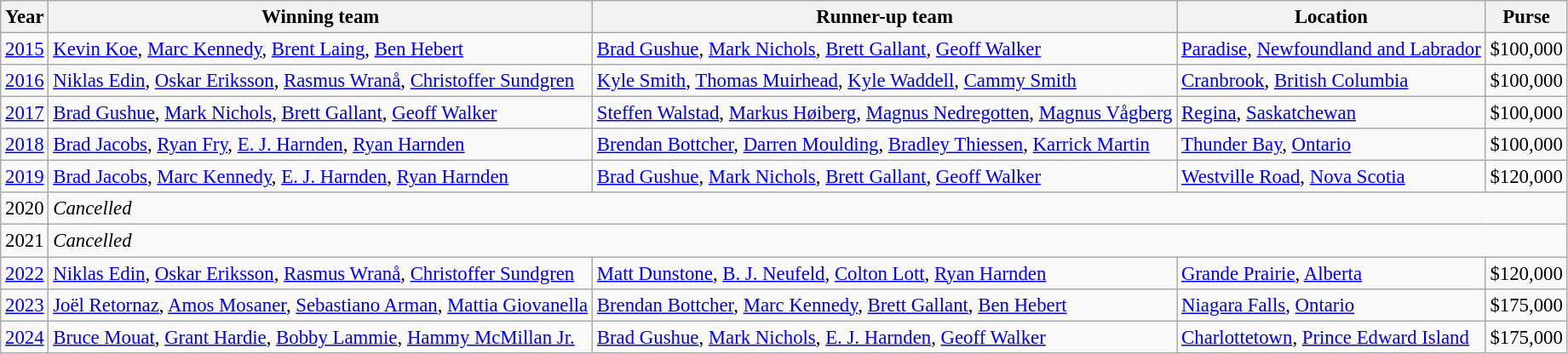<table class="wikitable" style="font-size:95%;">
<tr>
<th scope="col">Year</th>
<th scope="col">Winning team</th>
<th scope="col">Runner-up team</th>
<th scope="col">Location</th>
<th scope="col">Purse</th>
</tr>
<tr>
<td><a href='#'>2015</a></td>
<td> <a href='#'>Kevin Koe</a>, <a href='#'>Marc Kennedy</a>, <a href='#'>Brent Laing</a>, <a href='#'>Ben Hebert</a></td>
<td> <a href='#'>Brad Gushue</a>, <a href='#'>Mark Nichols</a>, <a href='#'>Brett Gallant</a>, <a href='#'>Geoff Walker</a></td>
<td><a href='#'>Paradise</a>, <a href='#'>Newfoundland and Labrador</a></td>
<td>$100,000</td>
</tr>
<tr>
<td><a href='#'>2016</a></td>
<td> <a href='#'>Niklas Edin</a>, <a href='#'>Oskar Eriksson</a>, <a href='#'>Rasmus Wranå</a>, <a href='#'>Christoffer Sundgren</a></td>
<td> <a href='#'>Kyle Smith</a>, <a href='#'>Thomas Muirhead</a>, <a href='#'>Kyle Waddell</a>, <a href='#'>Cammy Smith</a></td>
<td><a href='#'>Cranbrook</a>, <a href='#'>British Columbia</a></td>
<td>$100,000</td>
</tr>
<tr>
<td><a href='#'>2017</a></td>
<td> <a href='#'>Brad Gushue</a>, <a href='#'>Mark Nichols</a>, <a href='#'>Brett Gallant</a>, <a href='#'>Geoff Walker</a></td>
<td> <a href='#'>Steffen Walstad</a>, <a href='#'>Markus Høiberg</a>, <a href='#'>Magnus Nedregotten</a>, <a href='#'>Magnus Vågberg</a></td>
<td><a href='#'>Regina</a>, <a href='#'>Saskatchewan</a></td>
<td>$100,000</td>
</tr>
<tr>
<td><a href='#'>2018</a></td>
<td> <a href='#'>Brad Jacobs</a>, <a href='#'>Ryan Fry</a>, <a href='#'>E. J. Harnden</a>, <a href='#'>Ryan Harnden</a></td>
<td> <a href='#'>Brendan Bottcher</a>, <a href='#'>Darren Moulding</a>, <a href='#'>Bradley Thiessen</a>, <a href='#'>Karrick Martin</a></td>
<td><a href='#'>Thunder Bay</a>, <a href='#'>Ontario</a></td>
<td>$100,000</td>
</tr>
<tr>
<td><a href='#'>2019</a></td>
<td> <a href='#'>Brad Jacobs</a>, <a href='#'>Marc Kennedy</a>, <a href='#'>E. J. Harnden</a>, <a href='#'>Ryan Harnden</a></td>
<td> <a href='#'>Brad Gushue</a>, <a href='#'>Mark Nichols</a>, <a href='#'>Brett Gallant</a>, <a href='#'>Geoff Walker</a></td>
<td><a href='#'>Westville Road</a>, <a href='#'>Nova Scotia</a></td>
<td>$120,000</td>
</tr>
<tr>
<td>2020</td>
<td colspan="4"><em>Cancelled</em></td>
</tr>
<tr>
<td>2021</td>
<td colspan="4"><em>Cancelled</em></td>
</tr>
<tr>
<td><a href='#'>2022</a></td>
<td> <a href='#'>Niklas Edin</a>, <a href='#'>Oskar Eriksson</a>, <a href='#'>Rasmus Wranå</a>, <a href='#'>Christoffer Sundgren</a></td>
<td> <a href='#'>Matt Dunstone</a>, <a href='#'>B. J. Neufeld</a>, <a href='#'>Colton Lott</a>, <a href='#'>Ryan Harnden</a></td>
<td><a href='#'>Grande Prairie</a>, <a href='#'>Alberta</a></td>
<td>$120,000</td>
</tr>
<tr>
<td><a href='#'>2023</a></td>
<td> <a href='#'>Joël Retornaz</a>, <a href='#'>Amos Mosaner</a>, <a href='#'>Sebastiano Arman</a>, <a href='#'>Mattia Giovanella</a></td>
<td> <a href='#'>Brendan Bottcher</a>, <a href='#'>Marc Kennedy</a>, <a href='#'>Brett Gallant</a>, <a href='#'>Ben Hebert</a></td>
<td><a href='#'>Niagara Falls</a>, <a href='#'>Ontario</a></td>
<td>$175,000</td>
</tr>
<tr>
<td><a href='#'>2024</a></td>
<td> <a href='#'>Bruce Mouat</a>, <a href='#'>Grant Hardie</a>, <a href='#'>Bobby Lammie</a>, <a href='#'>Hammy McMillan Jr.</a></td>
<td> <a href='#'>Brad Gushue</a>, <a href='#'>Mark Nichols</a>, <a href='#'>E. J. Harnden</a>, <a href='#'>Geoff Walker</a></td>
<td><a href='#'>Charlottetown</a>, <a href='#'>Prince Edward Island</a></td>
<td>$175,000</td>
</tr>
</table>
